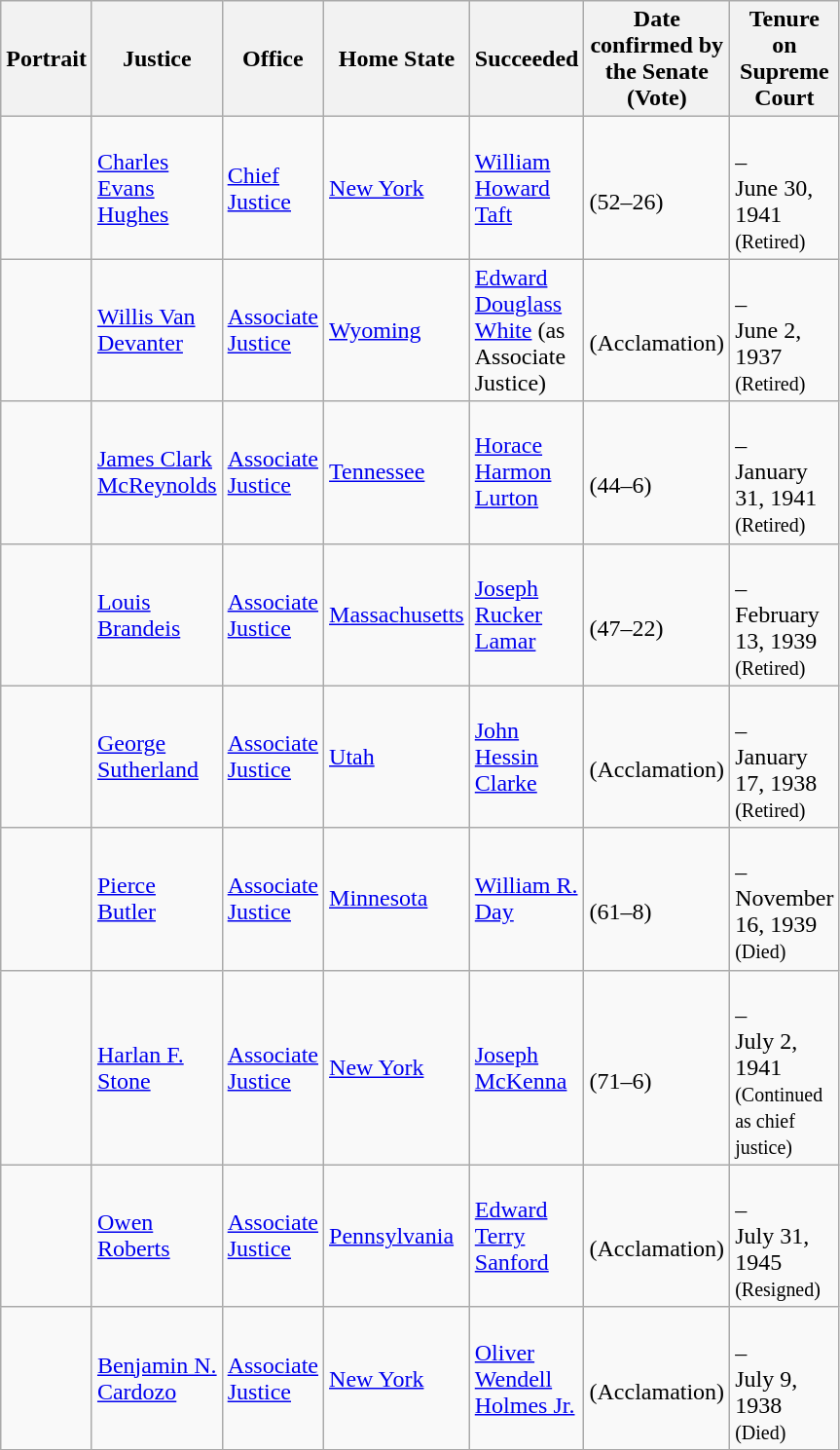<table class="wikitable sortable">
<tr>
<th scope="col" style="width: 10px;">Portrait</th>
<th scope="col" style="width: 10px;">Justice</th>
<th scope="col" style="width: 10px;">Office</th>
<th scope="col" style="width: 10px;">Home State</th>
<th scope="col" style="width: 10px;">Succeeded</th>
<th scope="col" style="width: 10px;">Date confirmed by the Senate<br>(Vote)</th>
<th scope="col" style="width: 10px;">Tenure on Supreme Court</th>
</tr>
<tr>
<td></td>
<td><a href='#'>Charles Evans Hughes</a></td>
<td><a href='#'>Chief Justice</a></td>
<td><a href='#'>New York</a></td>
<td><a href='#'>William Howard Taft</a></td>
<td><br>(52–26)</td>
<td><br>–<br>June 30, 1941<br><small>(Retired)</small></td>
</tr>
<tr>
<td></td>
<td><a href='#'>Willis Van Devanter</a></td>
<td><a href='#'>Associate Justice</a></td>
<td><a href='#'>Wyoming</a></td>
<td><a href='#'>Edward Douglass White</a> (as Associate Justice)</td>
<td><br>(Acclamation)</td>
<td><br>–<br>June 2, 1937<br><small>(Retired)</small></td>
</tr>
<tr>
<td></td>
<td><a href='#'>James Clark McReynolds</a></td>
<td><a href='#'>Associate Justice</a></td>
<td><a href='#'>Tennessee</a></td>
<td><a href='#'>Horace Harmon Lurton</a></td>
<td><br>(44–6)</td>
<td><br>–<br>January 31, 1941<br><small>(Retired)</small></td>
</tr>
<tr>
<td></td>
<td><a href='#'>Louis Brandeis</a></td>
<td><a href='#'>Associate Justice</a></td>
<td><a href='#'>Massachusetts</a></td>
<td><a href='#'>Joseph Rucker Lamar</a></td>
<td><br>(47–22)</td>
<td><br>–<br>February 13, 1939<br><small>(Retired)</small></td>
</tr>
<tr>
<td></td>
<td><a href='#'>George Sutherland</a></td>
<td><a href='#'>Associate Justice</a></td>
<td><a href='#'>Utah</a></td>
<td><a href='#'>John Hessin Clarke</a></td>
<td><br>(Acclamation)</td>
<td><br>–<br>January 17, 1938<br><small>(Retired)</small></td>
</tr>
<tr>
<td></td>
<td><a href='#'>Pierce Butler</a></td>
<td><a href='#'>Associate Justice</a></td>
<td><a href='#'>Minnesota</a></td>
<td><a href='#'>William R. Day</a></td>
<td><br>(61–8)</td>
<td><br>–<br>November 16, 1939<br><small>(Died)</small></td>
</tr>
<tr>
<td></td>
<td><a href='#'>Harlan F. Stone</a></td>
<td><a href='#'>Associate Justice</a></td>
<td><a href='#'>New York</a></td>
<td><a href='#'>Joseph McKenna</a></td>
<td><br>(71–6)</td>
<td><br>–<br>July 2, 1941<br><small>(Continued as chief justice)</small></td>
</tr>
<tr>
<td></td>
<td><a href='#'>Owen Roberts</a></td>
<td><a href='#'>Associate Justice</a></td>
<td><a href='#'>Pennsylvania</a></td>
<td><a href='#'>Edward Terry Sanford</a></td>
<td><br>(Acclamation)</td>
<td><br>–<br>July 31, 1945<br><small>(Resigned)</small></td>
</tr>
<tr>
<td></td>
<td><a href='#'>Benjamin N. Cardozo</a></td>
<td><a href='#'>Associate Justice</a></td>
<td><a href='#'>New York</a></td>
<td><a href='#'>Oliver Wendell Holmes Jr.</a></td>
<td><br>(Acclamation)</td>
<td><br>–<br>July 9, 1938<br><small>(Died)</small></td>
</tr>
<tr>
</tr>
</table>
